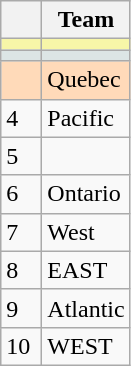<table class="wikitable">
<tr>
<th width=20></th>
<th>Team</th>
</tr>
<tr style="background:#F7F6A8;">
<td align="center"></td>
<td></td>
</tr>
<tr style="background:#DCE5E5;">
<td align="center"></td>
<td></td>
</tr>
<tr style="background:#FFDAB9;">
<td align="center"></td>
<td> Quebec</td>
</tr>
<tr>
<td>4</td>
<td> Pacific</td>
</tr>
<tr>
<td>5</td>
<td></td>
</tr>
<tr>
<td>6</td>
<td> Ontario</td>
</tr>
<tr>
<td>7</td>
<td> West</td>
</tr>
<tr>
<td>8</td>
<td> EAST</td>
</tr>
<tr>
<td>9</td>
<td> Atlantic</td>
</tr>
<tr>
<td>10</td>
<td> WEST</td>
</tr>
</table>
